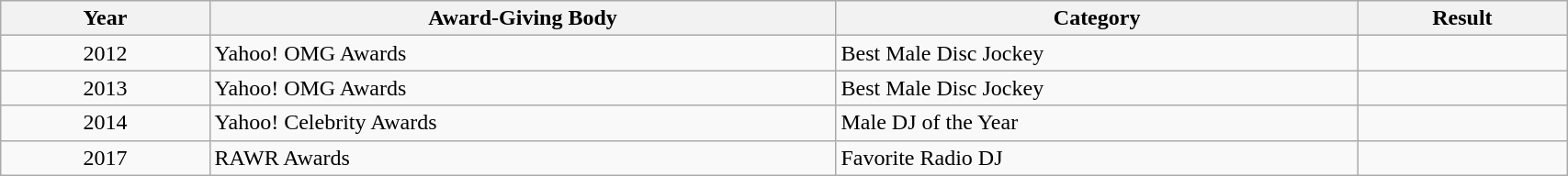<table | width="90%" class="wikitable sortable">
<tr>
<th width="10%">Year</th>
<th width="30%">Award-Giving Body</th>
<th width="25%">Category</th>
<th width="10%">Result</th>
</tr>
<tr>
<td rowspan="1" align="center">2012</td>
<td rowspan="1" align="left">Yahoo! OMG Awards</td>
<td align="left">Best Male Disc Jockey</td>
<td></td>
</tr>
<tr>
<td rowspan="1" align="center">2013</td>
<td rowspan="1" align="left">Yahoo! OMG Awards</td>
<td align="left">Best Male Disc Jockey</td>
<td></td>
</tr>
<tr>
<td rowspan="1" align="center">2014</td>
<td rowspan="1" align="left">Yahoo! Celebrity Awards</td>
<td align="left">Male DJ of the Year</td>
<td></td>
</tr>
<tr>
<td rowspan="1" align="center">2017</td>
<td rowspan="1" align="left">RAWR Awards</td>
<td align="left">Favorite Radio DJ</td>
<td></td>
</tr>
</table>
